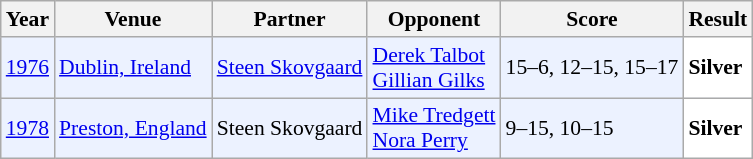<table class="sortable wikitable" style="font-size: 90%;">
<tr>
<th>Year</th>
<th>Venue</th>
<th>Partner</th>
<th>Opponent</th>
<th>Score</th>
<th>Result</th>
</tr>
<tr style="background:#ECF2FF">
<td align="center"><a href='#'>1976</a></td>
<td align="left"><a href='#'>Dublin, Ireland</a></td>
<td align="left"> <a href='#'>Steen Skovgaard</a></td>
<td align="left"> <a href='#'>Derek Talbot</a><br> <a href='#'>Gillian Gilks</a></td>
<td align="left">15–6, 12–15, 15–17</td>
<td style="text-align:left; background:white"> <strong>Silver</strong></td>
</tr>
<tr style="background:#ECF2FF">
<td align="center"><a href='#'>1978</a></td>
<td align="left"><a href='#'>Preston, England</a></td>
<td align="left"> Steen Skovgaard</td>
<td align="left"> <a href='#'>Mike Tredgett</a><br> <a href='#'>Nora Perry</a></td>
<td align="left">9–15, 10–15</td>
<td style="text-align:left; background:white"> <strong>Silver</strong></td>
</tr>
</table>
